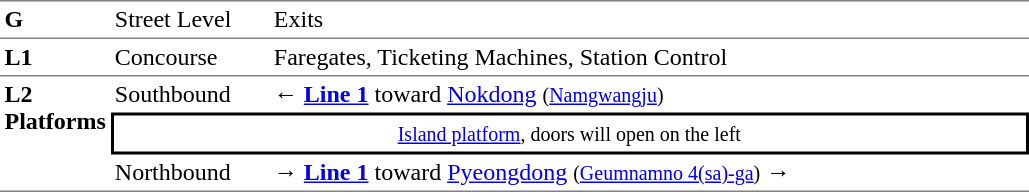<table table border=0 cellspacing=0 cellpadding=3>
<tr>
<td style="border-top:solid 1px gray;border-bottom:solid 1px gray;" width=50 valign=top><strong>G</strong></td>
<td style="border-top:solid 1px gray;border-bottom:solid 1px gray;" width=100 valign=top>Street Level</td>
<td style="border-top:solid 1px gray;border-bottom:solid 1px gray;" width=400 valign=top>Exits</td>
</tr>
<tr>
<td style="border-bottom:solid 0 gray;" width=50 valign=top><strong>L1</strong></td>
<td style="border-bottom:solid 0 gray;" width=100 valign=top>Concourse</td>
<td style="border-bottom:solid 0 gray;" width=500 valign=top>Faregates, Ticketing Machines, Station Control</td>
</tr>
<tr>
<td style="border-top:solid 1px gray;border-bottom:solid 1px gray;" rowspan=3 valign=top><strong>L2<br>Platforms</strong></td>
<td style="border-top:solid 1px gray;">Southbound</td>
<td style="border-top:solid 1px gray;">← <a href='#'><span><span><strong>Line 1</strong></span></span></a> toward <a href='#'>Nokdong</a> <small>(<a href='#'>Namgwangju</a>)</small></td>
</tr>
<tr>
<td style="border-top:solid 2px black;border-right:solid 2px black;border-left:solid 2px black;border-bottom:solid 2px black;text-align:center;" colspan=2><small><a href='#'>Island platform</a>, doors will open on the left</small></td>
</tr>
<tr>
<td style="border-bottom:solid 1px gray;">Northbound</td>
<td style="border-bottom:solid 1px gray;"><span>→</span> <a href='#'><span><span><strong>Line 1</strong></span></span></a> toward <a href='#'>Pyeongdong</a> <small>(<a href='#'>Geumnamno 4(sa)-ga</a>)</small> →</td>
</tr>
</table>
